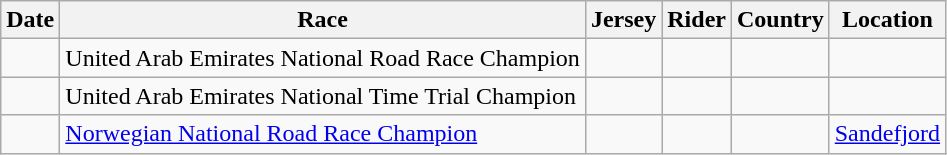<table class="wikitable">
<tr>
<th>Date</th>
<th>Race</th>
<th>Jersey</th>
<th>Rider</th>
<th>Country</th>
<th>Location</th>
</tr>
<tr>
<td></td>
<td>United Arab Emirates National Road Race Champion</td>
<td></td>
<td></td>
<td></td>
<td></td>
</tr>
<tr>
<td></td>
<td>United Arab Emirates National Time Trial Champion</td>
<td></td>
<td></td>
<td></td>
<td></td>
</tr>
<tr>
<td></td>
<td><a href='#'>Norwegian National Road Race Champion</a></td>
<td></td>
<td></td>
<td></td>
<td><a href='#'>Sandefjord</a></td>
</tr>
</table>
